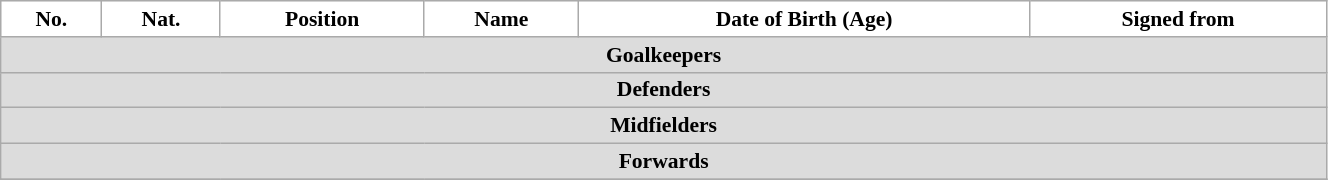<table class="wikitable" style="text-align:center; font-size:90%; width:70%">
<tr>
<th style="background:white; color:black; text-align:center;">No.</th>
<th style="background:white; color:black; text-align:center;">Nat.</th>
<th style="background:white; color:black; text-align:center;">Position</th>
<th style="background:white; color:black; text-align:center;">Name</th>
<th style="background:white; color:black; text-align:center;">Date of Birth (Age)</th>
<th style="background:white; color:black; text-align:center;">Signed from</th>
</tr>
<tr>
<th colspan=10 style="background:#DCDCDC; text-align:center;">Goalkeepers</th>
</tr>
<tr>
<th colspan=10 style="background:#DCDCDC; text-align:center;">Defenders</th>
</tr>
<tr>
<th colspan=10 style="background:#DCDCDC; text-align:center;">Midfielders</th>
</tr>
<tr>
<th colspan=10 style="background:#DCDCDC; text-align:center;">Forwards</th>
</tr>
<tr>
</tr>
</table>
